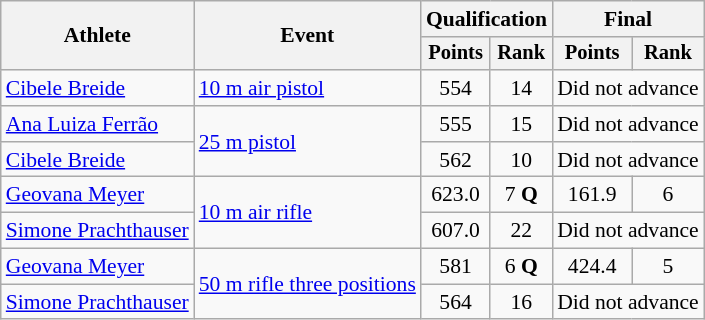<table class=wikitable style=font-size:90%;text-align:center>
<tr>
<th rowspan=2>Athlete</th>
<th rowspan=2>Event</th>
<th colspan=2>Qualification</th>
<th colspan=2>Final</th>
</tr>
<tr style=font-size:95%>
<th>Points</th>
<th>Rank</th>
<th>Points</th>
<th>Rank</th>
</tr>
<tr>
<td align=left><a href='#'>Cibele Breide</a></td>
<td align=left><a href='#'>10 m air pistol</a></td>
<td>554</td>
<td>14</td>
<td colspan=2>Did not advance</td>
</tr>
<tr>
<td align=left><a href='#'>Ana Luiza Ferrão</a></td>
<td align=left rowspan=2><a href='#'>25 m pistol</a></td>
<td>555</td>
<td>15</td>
<td colspan=2>Did not advance</td>
</tr>
<tr>
<td align=left><a href='#'>Cibele Breide</a></td>
<td>562</td>
<td>10</td>
<td colspan=2>Did not advance</td>
</tr>
<tr>
<td align=left><a href='#'>Geovana Meyer</a></td>
<td align=left rowspan=2><a href='#'>10 m air rifle</a></td>
<td>623.0</td>
<td>7 <strong>Q</strong></td>
<td>161.9</td>
<td>6</td>
</tr>
<tr>
<td align=left><a href='#'>Simone Prachthauser</a></td>
<td>607.0</td>
<td>22</td>
<td colspan=2>Did not advance</td>
</tr>
<tr>
<td align=left><a href='#'>Geovana Meyer</a></td>
<td align=left rowspan=2><a href='#'>50 m rifle three positions</a></td>
<td>581</td>
<td>6 <strong>Q</strong></td>
<td>424.4</td>
<td>5</td>
</tr>
<tr>
<td align=left><a href='#'>Simone Prachthauser</a></td>
<td>564</td>
<td>16</td>
<td colspan=2>Did not advance</td>
</tr>
</table>
